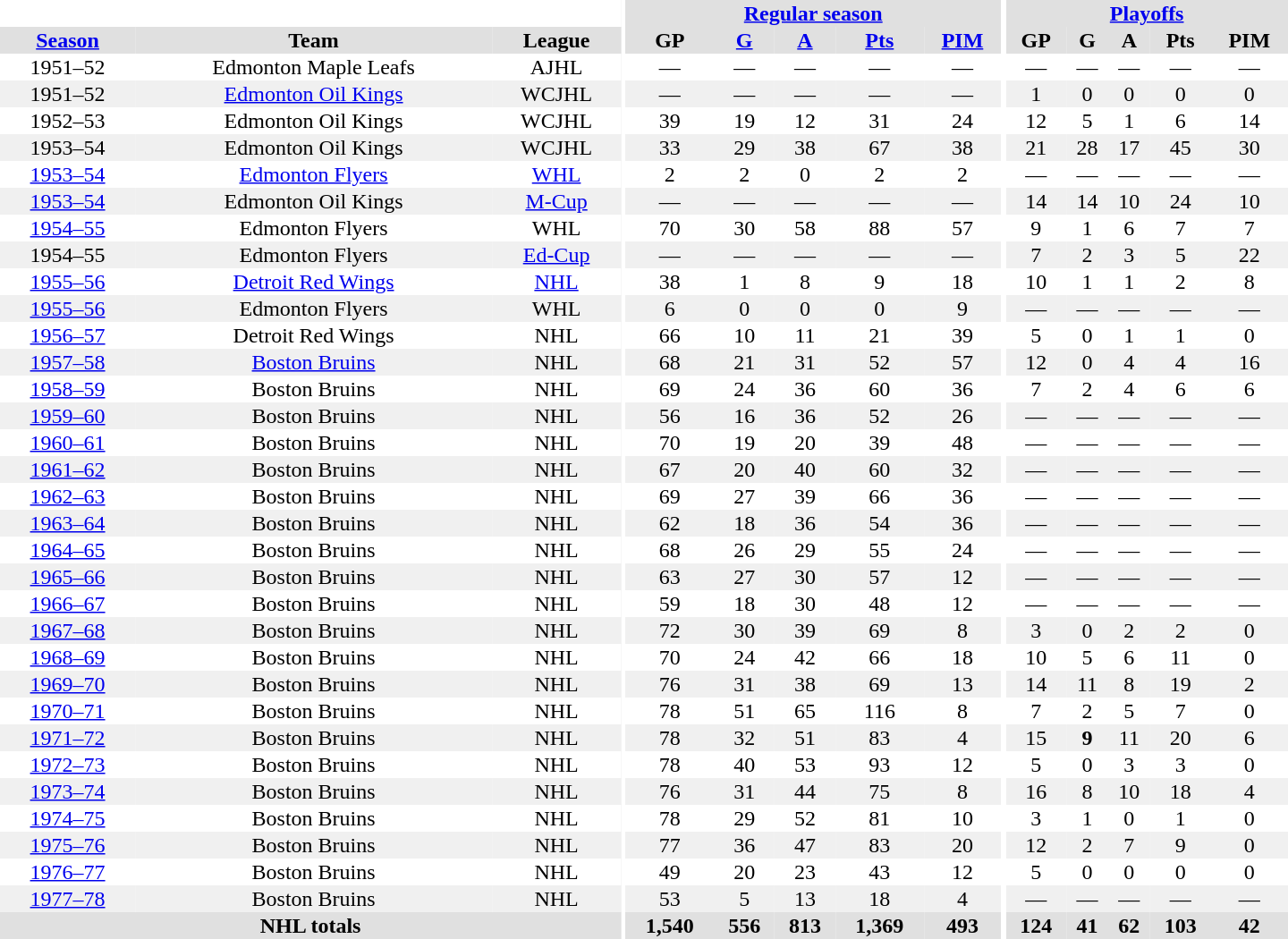<table border="0" cellpadding="1" cellspacing="0" style="text-align:center; width:60em">
<tr bgcolor="#e0e0e0">
<th colspan="3" bgcolor="#ffffff"></th>
<th rowspan="100" bgcolor="#ffffff"></th>
<th colspan="5"><a href='#'>Regular season</a></th>
<th rowspan="100" bgcolor="#ffffff"></th>
<th colspan="5"><a href='#'>Playoffs</a></th>
</tr>
<tr bgcolor="#e0e0e0">
<th><a href='#'>Season</a></th>
<th>Team</th>
<th>League</th>
<th>GP</th>
<th><a href='#'>G</a></th>
<th><a href='#'>A</a></th>
<th><a href='#'>Pts</a></th>
<th><a href='#'>PIM</a></th>
<th>GP</th>
<th>G</th>
<th>A</th>
<th>Pts</th>
<th>PIM</th>
</tr>
<tr>
<td>1951–52</td>
<td>Edmonton Maple Leafs</td>
<td>AJHL</td>
<td>—</td>
<td>—</td>
<td>—</td>
<td>—</td>
<td>—</td>
<td>—</td>
<td>—</td>
<td>—</td>
<td>—</td>
<td>—</td>
</tr>
<tr bgcolor="#f0f0f0">
<td>1951–52</td>
<td><a href='#'>Edmonton Oil Kings</a></td>
<td>WCJHL</td>
<td>—</td>
<td>—</td>
<td>—</td>
<td>—</td>
<td>—</td>
<td>1</td>
<td>0</td>
<td>0</td>
<td>0</td>
<td>0</td>
</tr>
<tr>
<td>1952–53</td>
<td>Edmonton Oil Kings</td>
<td>WCJHL</td>
<td>39</td>
<td>19</td>
<td>12</td>
<td>31</td>
<td>24</td>
<td>12</td>
<td>5</td>
<td>1</td>
<td>6</td>
<td>14</td>
</tr>
<tr bgcolor="#f0f0f0">
<td>1953–54</td>
<td>Edmonton Oil Kings</td>
<td>WCJHL</td>
<td>33</td>
<td>29</td>
<td>38</td>
<td>67</td>
<td>38</td>
<td>21</td>
<td>28</td>
<td>17</td>
<td>45</td>
<td>30</td>
</tr>
<tr>
<td><a href='#'>1953–54</a></td>
<td><a href='#'>Edmonton Flyers</a></td>
<td><a href='#'>WHL</a></td>
<td>2</td>
<td>2</td>
<td>0</td>
<td>2</td>
<td>2</td>
<td>—</td>
<td>—</td>
<td>—</td>
<td>—</td>
<td>—</td>
</tr>
<tr bgcolor="#f0f0f0">
<td><a href='#'>1953–54</a></td>
<td>Edmonton Oil Kings</td>
<td><a href='#'>M-Cup</a></td>
<td>—</td>
<td>—</td>
<td>—</td>
<td>—</td>
<td>—</td>
<td>14</td>
<td>14</td>
<td>10</td>
<td>24</td>
<td>10</td>
</tr>
<tr>
<td><a href='#'>1954–55</a></td>
<td>Edmonton Flyers</td>
<td>WHL</td>
<td>70</td>
<td>30</td>
<td>58</td>
<td>88</td>
<td>57</td>
<td>9</td>
<td>1</td>
<td>6</td>
<td>7</td>
<td>7</td>
</tr>
<tr bgcolor="#f0f0f0">
<td>1954–55</td>
<td>Edmonton Flyers</td>
<td><a href='#'>Ed-Cup</a></td>
<td>—</td>
<td>—</td>
<td>—</td>
<td>—</td>
<td>—</td>
<td>7</td>
<td>2</td>
<td>3</td>
<td>5</td>
<td>22</td>
</tr>
<tr>
<td><a href='#'>1955–56</a></td>
<td><a href='#'>Detroit Red Wings</a></td>
<td><a href='#'>NHL</a></td>
<td>38</td>
<td>1</td>
<td>8</td>
<td>9</td>
<td>18</td>
<td>10</td>
<td>1</td>
<td>1</td>
<td>2</td>
<td>8</td>
</tr>
<tr bgcolor="#f0f0f0">
<td><a href='#'>1955–56</a></td>
<td>Edmonton Flyers</td>
<td>WHL</td>
<td>6</td>
<td>0</td>
<td>0</td>
<td>0</td>
<td>9</td>
<td>—</td>
<td>—</td>
<td>—</td>
<td>—</td>
<td>—</td>
</tr>
<tr>
<td><a href='#'>1956–57</a></td>
<td>Detroit Red Wings</td>
<td>NHL</td>
<td>66</td>
<td>10</td>
<td>11</td>
<td>21</td>
<td>39</td>
<td>5</td>
<td>0</td>
<td>1</td>
<td>1</td>
<td>0</td>
</tr>
<tr bgcolor="#f0f0f0">
<td><a href='#'>1957–58</a></td>
<td><a href='#'>Boston Bruins</a></td>
<td>NHL</td>
<td>68</td>
<td>21</td>
<td>31</td>
<td>52</td>
<td>57</td>
<td>12</td>
<td>0</td>
<td>4</td>
<td>4</td>
<td>16</td>
</tr>
<tr>
<td><a href='#'>1958–59</a></td>
<td>Boston Bruins</td>
<td>NHL</td>
<td>69</td>
<td>24</td>
<td>36</td>
<td>60</td>
<td>36</td>
<td>7</td>
<td>2</td>
<td>4</td>
<td>6</td>
<td>6</td>
</tr>
<tr bgcolor="#f0f0f0">
<td><a href='#'>1959–60</a></td>
<td>Boston Bruins</td>
<td>NHL</td>
<td>56</td>
<td>16</td>
<td>36</td>
<td>52</td>
<td>26</td>
<td>—</td>
<td>—</td>
<td>—</td>
<td>—</td>
<td>—</td>
</tr>
<tr>
<td><a href='#'>1960–61</a></td>
<td>Boston Bruins</td>
<td>NHL</td>
<td>70</td>
<td>19</td>
<td>20</td>
<td>39</td>
<td>48</td>
<td>—</td>
<td>—</td>
<td>—</td>
<td>—</td>
<td>—</td>
</tr>
<tr bgcolor="#f0f0f0">
<td><a href='#'>1961–62</a></td>
<td>Boston Bruins</td>
<td>NHL</td>
<td>67</td>
<td>20</td>
<td>40</td>
<td>60</td>
<td>32</td>
<td>—</td>
<td>—</td>
<td>—</td>
<td>—</td>
<td>—</td>
</tr>
<tr>
<td><a href='#'>1962–63</a></td>
<td>Boston Bruins</td>
<td>NHL</td>
<td>69</td>
<td>27</td>
<td>39</td>
<td>66</td>
<td>36</td>
<td>—</td>
<td>—</td>
<td>—</td>
<td>—</td>
<td>—</td>
</tr>
<tr bgcolor="#f0f0f0">
<td><a href='#'>1963–64</a></td>
<td>Boston Bruins</td>
<td>NHL</td>
<td>62</td>
<td>18</td>
<td>36</td>
<td>54</td>
<td>36</td>
<td>—</td>
<td>—</td>
<td>—</td>
<td>—</td>
<td>—</td>
</tr>
<tr>
<td><a href='#'>1964–65</a></td>
<td>Boston Bruins</td>
<td>NHL</td>
<td>68</td>
<td>26</td>
<td>29</td>
<td>55</td>
<td>24</td>
<td>—</td>
<td>—</td>
<td>—</td>
<td>—</td>
<td>—</td>
</tr>
<tr bgcolor="#f0f0f0">
<td><a href='#'>1965–66</a></td>
<td>Boston Bruins</td>
<td>NHL</td>
<td>63</td>
<td>27</td>
<td>30</td>
<td>57</td>
<td>12</td>
<td>—</td>
<td>—</td>
<td>—</td>
<td>—</td>
<td>—</td>
</tr>
<tr>
<td><a href='#'>1966–67</a></td>
<td>Boston Bruins</td>
<td>NHL</td>
<td>59</td>
<td>18</td>
<td>30</td>
<td>48</td>
<td>12</td>
<td>—</td>
<td>—</td>
<td>—</td>
<td>—</td>
<td>—</td>
</tr>
<tr bgcolor="#f0f0f0">
<td><a href='#'>1967–68</a></td>
<td>Boston Bruins</td>
<td>NHL</td>
<td>72</td>
<td>30</td>
<td>39</td>
<td>69</td>
<td>8</td>
<td>3</td>
<td>0</td>
<td>2</td>
<td>2</td>
<td>0</td>
</tr>
<tr>
<td><a href='#'>1968–69</a></td>
<td>Boston Bruins</td>
<td>NHL</td>
<td>70</td>
<td>24</td>
<td>42</td>
<td>66</td>
<td>18</td>
<td>10</td>
<td>5</td>
<td>6</td>
<td>11</td>
<td>0</td>
</tr>
<tr bgcolor="#f0f0f0">
<td><a href='#'>1969–70</a></td>
<td>Boston Bruins</td>
<td>NHL</td>
<td>76</td>
<td>31</td>
<td>38</td>
<td>69</td>
<td>13</td>
<td>14</td>
<td>11</td>
<td>8</td>
<td>19</td>
<td>2</td>
</tr>
<tr>
<td><a href='#'>1970–71</a></td>
<td>Boston Bruins</td>
<td>NHL</td>
<td>78</td>
<td>51</td>
<td>65</td>
<td>116</td>
<td>8</td>
<td>7</td>
<td>2</td>
<td>5</td>
<td>7</td>
<td>0</td>
</tr>
<tr bgcolor="#f0f0f0">
<td><a href='#'>1971–72</a></td>
<td>Boston Bruins</td>
<td>NHL</td>
<td>78</td>
<td>32</td>
<td>51</td>
<td>83</td>
<td>4</td>
<td>15</td>
<td><strong>9</strong></td>
<td>11</td>
<td>20</td>
<td>6</td>
</tr>
<tr>
<td><a href='#'>1972–73</a></td>
<td>Boston Bruins</td>
<td>NHL</td>
<td>78</td>
<td>40</td>
<td>53</td>
<td>93</td>
<td>12</td>
<td>5</td>
<td>0</td>
<td>3</td>
<td>3</td>
<td>0</td>
</tr>
<tr bgcolor="#f0f0f0">
<td><a href='#'>1973–74</a></td>
<td>Boston Bruins</td>
<td>NHL</td>
<td>76</td>
<td>31</td>
<td>44</td>
<td>75</td>
<td>8</td>
<td>16</td>
<td>8</td>
<td>10</td>
<td>18</td>
<td>4</td>
</tr>
<tr>
<td><a href='#'>1974–75</a></td>
<td>Boston Bruins</td>
<td>NHL</td>
<td>78</td>
<td>29</td>
<td>52</td>
<td>81</td>
<td>10</td>
<td>3</td>
<td>1</td>
<td>0</td>
<td>1</td>
<td>0</td>
</tr>
<tr bgcolor="#f0f0f0">
<td><a href='#'>1975–76</a></td>
<td>Boston Bruins</td>
<td>NHL</td>
<td>77</td>
<td>36</td>
<td>47</td>
<td>83</td>
<td>20</td>
<td>12</td>
<td>2</td>
<td>7</td>
<td>9</td>
<td>0</td>
</tr>
<tr>
<td><a href='#'>1976–77</a></td>
<td>Boston Bruins</td>
<td>NHL</td>
<td>49</td>
<td>20</td>
<td>23</td>
<td>43</td>
<td>12</td>
<td>5</td>
<td>0</td>
<td>0</td>
<td>0</td>
<td>0</td>
</tr>
<tr bgcolor="#f0f0f0">
<td><a href='#'>1977–78</a></td>
<td>Boston Bruins</td>
<td>NHL</td>
<td>53</td>
<td>5</td>
<td>13</td>
<td>18</td>
<td>4</td>
<td>—</td>
<td>—</td>
<td>—</td>
<td>—</td>
<td>—</td>
</tr>
<tr bgcolor="#e0e0e0">
<th colspan="3">NHL totals</th>
<th>1,540</th>
<th>556</th>
<th>813</th>
<th>1,369</th>
<th>493</th>
<th>124</th>
<th>41</th>
<th>62</th>
<th>103</th>
<th>42</th>
</tr>
</table>
